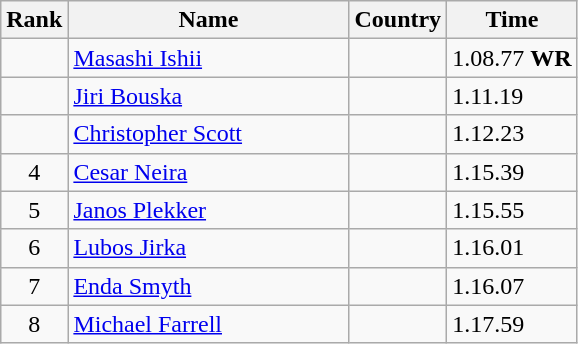<table class="wikitable sortable">
<tr>
<th width=20>Rank</th>
<th width=180>Name</th>
<th>Country</th>
<th>Time</th>
</tr>
<tr>
<td align=center></td>
<td><a href='#'>Masashi Ishii</a></td>
<td></td>
<td>1.08.77 <strong>WR</strong></td>
</tr>
<tr>
<td align=center></td>
<td><a href='#'>Jiri Bouska</a></td>
<td></td>
<td>1.11.19</td>
</tr>
<tr>
<td align=center></td>
<td><a href='#'>Christopher Scott</a></td>
<td></td>
<td>1.12.23</td>
</tr>
<tr>
<td align=center>4</td>
<td><a href='#'>Cesar Neira</a></td>
<td></td>
<td>1.15.39</td>
</tr>
<tr>
<td align=center>5</td>
<td><a href='#'>Janos Plekker</a></td>
<td></td>
<td>1.15.55</td>
</tr>
<tr>
<td align=center>6</td>
<td><a href='#'>Lubos Jirka</a></td>
<td></td>
<td>1.16.01</td>
</tr>
<tr>
<td align=center>7</td>
<td><a href='#'>Enda Smyth</a></td>
<td></td>
<td>1.16.07</td>
</tr>
<tr>
<td align=center>8</td>
<td><a href='#'>Michael Farrell</a></td>
<td></td>
<td>1.17.59</td>
</tr>
</table>
